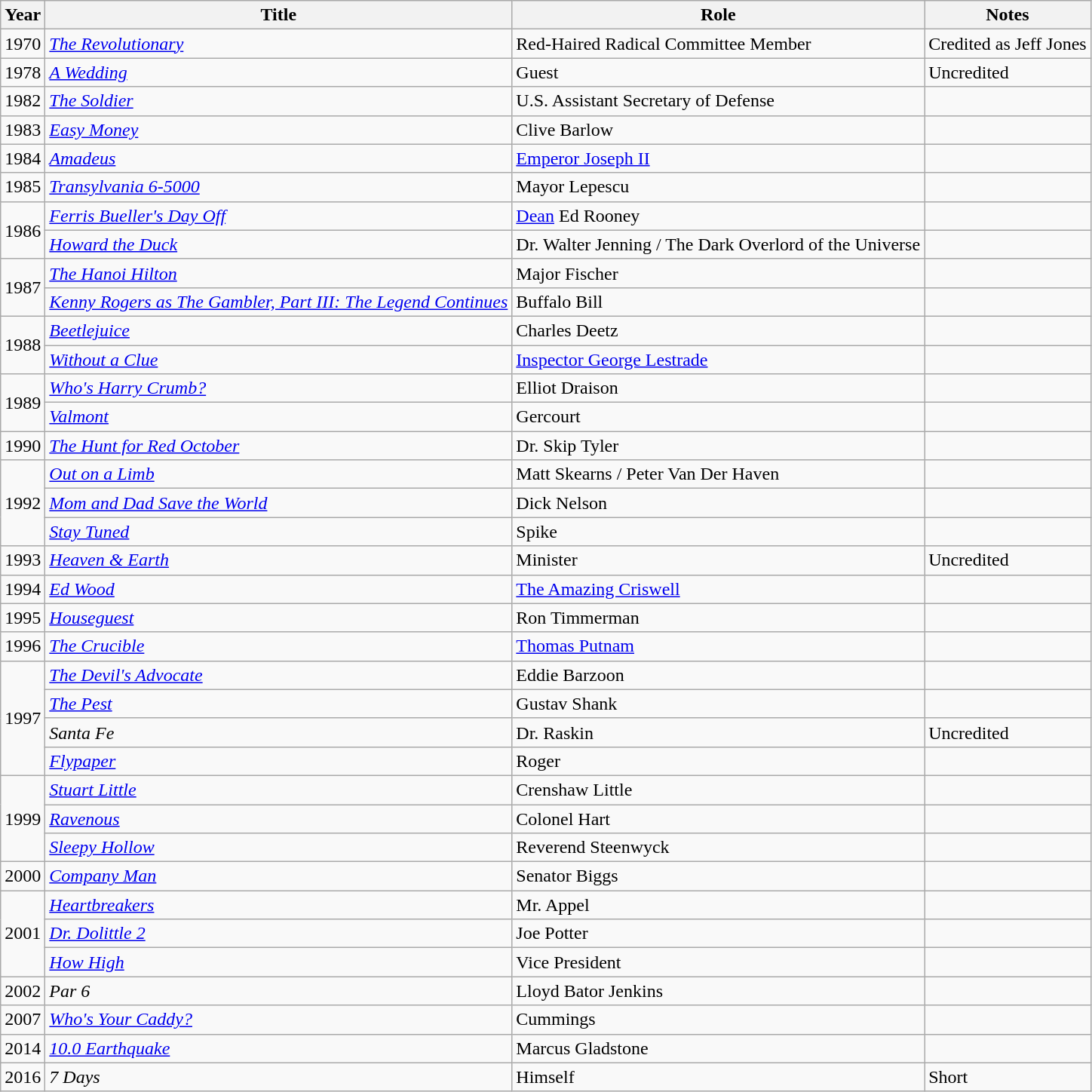<table class="wikitable sortable">
<tr>
<th>Year</th>
<th>Title</th>
<th>Role</th>
<th scope="col" class="unsortable">Notes</th>
</tr>
<tr>
<td>1970</td>
<td><em><a href='#'>The Revolutionary</a></em></td>
<td>Red-Haired Radical Committee Member</td>
<td>Credited as Jeff Jones</td>
</tr>
<tr>
<td>1978</td>
<td><em><a href='#'>A Wedding</a></em></td>
<td>Guest</td>
<td>Uncredited</td>
</tr>
<tr>
<td>1982</td>
<td><em><a href='#'>The Soldier</a></em></td>
<td>U.S. Assistant Secretary of Defense</td>
<td></td>
</tr>
<tr>
<td>1983</td>
<td><em><a href='#'>Easy Money</a></em></td>
<td>Clive Barlow</td>
<td></td>
</tr>
<tr>
<td>1984</td>
<td><em><a href='#'>Amadeus</a></em></td>
<td><a href='#'>Emperor Joseph II</a></td>
<td></td>
</tr>
<tr>
<td>1985</td>
<td><em><a href='#'>Transylvania 6-5000</a></em></td>
<td>Mayor Lepescu</td>
<td></td>
</tr>
<tr>
<td rowspan="2">1986</td>
<td><em><a href='#'>Ferris Bueller's Day Off</a></em></td>
<td><a href='#'>Dean</a> Ed Rooney</td>
<td></td>
</tr>
<tr>
<td><em><a href='#'>Howard the Duck</a></em></td>
<td>Dr. Walter Jenning / The Dark Overlord of the Universe</td>
<td></td>
</tr>
<tr>
<td rowspan="2">1987</td>
<td><em><a href='#'>The Hanoi Hilton</a></em></td>
<td>Major Fischer</td>
<td></td>
</tr>
<tr>
<td><em><a href='#'>Kenny Rogers as The Gambler, Part III: The Legend Continues</a></em></td>
<td>Buffalo Bill</td>
<td></td>
</tr>
<tr>
<td rowspan="2">1988</td>
<td><em><a href='#'>Beetlejuice</a></em></td>
<td>Charles Deetz</td>
<td></td>
</tr>
<tr>
<td><em><a href='#'>Without a Clue</a></em></td>
<td><a href='#'>Inspector George Lestrade</a></td>
<td></td>
</tr>
<tr>
<td rowspan="2">1989</td>
<td><em><a href='#'>Who's Harry Crumb?</a></em></td>
<td>Elliot Draison</td>
<td></td>
</tr>
<tr>
<td><em><a href='#'>Valmont</a></em></td>
<td>Gercourt</td>
<td></td>
</tr>
<tr>
<td>1990</td>
<td><em><a href='#'>The Hunt for Red October</a></em></td>
<td>Dr. Skip Tyler</td>
<td></td>
</tr>
<tr>
<td rowspan="3">1992</td>
<td><em><a href='#'>Out on a Limb</a></em></td>
<td>Matt Skearns / Peter Van Der Haven</td>
<td></td>
</tr>
<tr>
<td><em><a href='#'>Mom and Dad Save the World</a></em></td>
<td>Dick Nelson</td>
<td></td>
</tr>
<tr>
<td><em><a href='#'>Stay Tuned</a></em></td>
<td>Spike</td>
<td></td>
</tr>
<tr>
<td>1993</td>
<td><em><a href='#'>Heaven & Earth</a></em></td>
<td>Minister</td>
<td>Uncredited</td>
</tr>
<tr>
<td>1994</td>
<td><em><a href='#'>Ed Wood</a></em></td>
<td><a href='#'>The Amazing Criswell</a></td>
<td></td>
</tr>
<tr>
<td>1995</td>
<td><em><a href='#'>Houseguest</a></em></td>
<td>Ron Timmerman</td>
<td></td>
</tr>
<tr>
<td>1996</td>
<td><em><a href='#'>The Crucible</a></em></td>
<td><a href='#'>Thomas Putnam</a></td>
<td></td>
</tr>
<tr>
<td rowspan="4">1997</td>
<td><em><a href='#'>The Devil's Advocate</a></em></td>
<td>Eddie Barzoon</td>
<td></td>
</tr>
<tr>
<td><em><a href='#'>The Pest</a></em></td>
<td>Gustav Shank</td>
<td></td>
</tr>
<tr>
<td><em>Santa Fe</em></td>
<td>Dr. Raskin</td>
<td>Uncredited</td>
</tr>
<tr>
<td><em><a href='#'>Flypaper</a></em></td>
<td>Roger</td>
<td></td>
</tr>
<tr>
<td rowspan="3">1999</td>
<td><em><a href='#'>Stuart Little</a></em></td>
<td>Crenshaw Little</td>
<td></td>
</tr>
<tr>
<td><em><a href='#'>Ravenous</a></em></td>
<td>Colonel Hart</td>
<td></td>
</tr>
<tr>
<td><em><a href='#'>Sleepy Hollow</a></em></td>
<td>Reverend Steenwyck</td>
<td></td>
</tr>
<tr>
<td>2000</td>
<td><em><a href='#'>Company Man</a></em></td>
<td>Senator Biggs</td>
<td></td>
</tr>
<tr>
<td rowspan="3">2001</td>
<td><em><a href='#'>Heartbreakers</a></em></td>
<td>Mr. Appel</td>
<td></td>
</tr>
<tr>
<td><em><a href='#'>Dr. Dolittle 2</a></em></td>
<td>Joe Potter</td>
<td></td>
</tr>
<tr>
<td><em><a href='#'>How High</a></em></td>
<td>Vice President</td>
<td></td>
</tr>
<tr>
<td>2002</td>
<td><em>Par 6</em></td>
<td>Lloyd Bator Jenkins</td>
<td></td>
</tr>
<tr>
<td>2007</td>
<td><em><a href='#'>Who's Your Caddy?</a></em></td>
<td>Cummings</td>
<td></td>
</tr>
<tr>
<td>2014</td>
<td><em><a href='#'>10.0 Earthquake</a></em></td>
<td>Marcus Gladstone</td>
<td></td>
</tr>
<tr>
<td>2016</td>
<td><em>7 Days</em></td>
<td>Himself</td>
<td>Short</td>
</tr>
</table>
